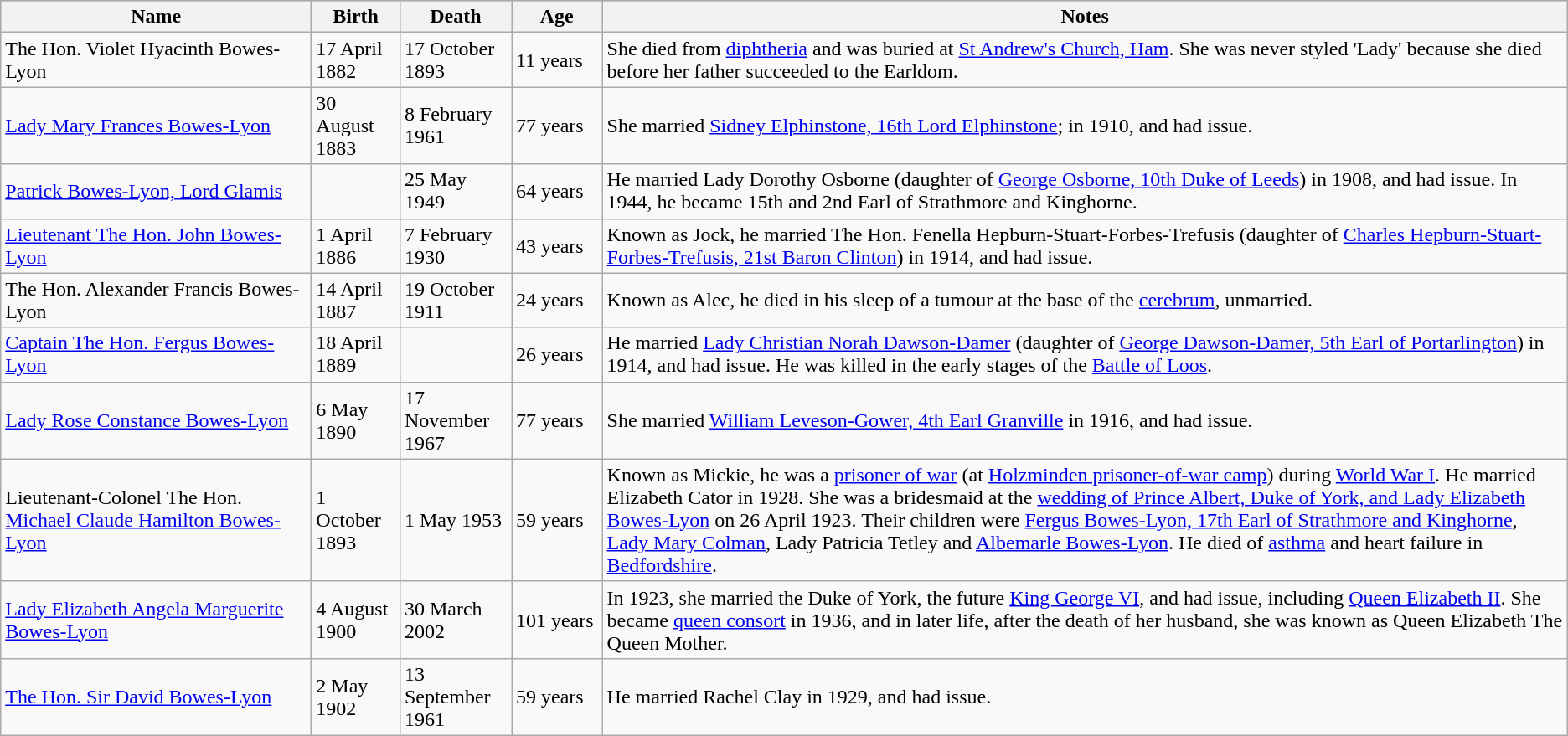<table class="wikitable" border="1" style="border-collapse: collapse;">
<tr bgcolor="#cccccc">
<th scope="col" width=240pt>Name</th>
<th scope="col">Birth</th>
<th scope="col">Death</th>
<th scope="col" width=65pt>Age</th>
<th scope="col">Notes</th>
</tr>
<tr>
<td>The Hon. Violet Hyacinth Bowes-Lyon</td>
<td>17 April 1882</td>
<td>17 October 1893</td>
<td>11 years</td>
<td>She died from <a href='#'>diphtheria</a> and was buried at <a href='#'>St Andrew's Church, Ham</a>. She was never styled 'Lady' because she died before her father succeeded to the Earldom.</td>
</tr>
<tr>
<td><a href='#'>Lady Mary Frances Bowes-Lyon</a></td>
<td>30 August 1883</td>
<td>8 February 1961</td>
<td>77 years</td>
<td>She married <a href='#'>Sidney Elphinstone, 16th Lord Elphinstone</a>; in 1910, and had issue.</td>
</tr>
<tr>
<td><a href='#'>Patrick Bowes-Lyon, Lord Glamis</a></td>
<td></td>
<td>25 May 1949</td>
<td>64 years</td>
<td>He married Lady Dorothy Osborne (daughter of <a href='#'>George Osborne, 10th Duke of Leeds</a>) in 1908, and had issue. In 1944, he became 15th and 2nd Earl of Strathmore and Kinghorne.</td>
</tr>
<tr>
<td><a href='#'>Lieutenant The Hon. John Bowes-Lyon</a></td>
<td>1 April 1886</td>
<td>7 February 1930</td>
<td>43 years</td>
<td>Known as Jock, he married The Hon. Fenella Hepburn-Stuart-Forbes-Trefusis (daughter of <a href='#'>Charles Hepburn-Stuart-Forbes-Trefusis, 21st Baron Clinton</a>) in 1914, and had issue.</td>
</tr>
<tr>
<td>The Hon. Alexander Francis Bowes-Lyon</td>
<td>14 April 1887</td>
<td>19 October 1911</td>
<td>24 years</td>
<td>Known as Alec, he died in his sleep of a tumour at the base of the <a href='#'>cerebrum</a>, unmarried.</td>
</tr>
<tr>
<td><a href='#'>Captain The Hon. Fergus Bowes-Lyon</a></td>
<td>18 April 1889</td>
<td></td>
<td>26 years</td>
<td>He married <a href='#'>Lady Christian Norah Dawson-Damer</a> (daughter of  <a href='#'>George Dawson-Damer, 5th Earl of Portarlington</a>) in 1914, and had issue. He was killed in the early stages of the <a href='#'>Battle of Loos</a>.</td>
</tr>
<tr>
<td><a href='#'>Lady Rose Constance Bowes-Lyon</a></td>
<td>6 May 1890</td>
<td>17 November 1967</td>
<td>77 years</td>
<td>She married <a href='#'>William Leveson-Gower, 4th Earl Granville</a> in 1916, and had issue.</td>
</tr>
<tr>
<td>Lieutenant-Colonel The Hon. <a href='#'>Michael Claude Hamilton Bowes-Lyon</a></td>
<td>1 October 1893</td>
<td>1 May 1953</td>
<td>59 years</td>
<td>Known as Mickie, he was a <a href='#'>prisoner of war</a> (at <a href='#'>Holzminden prisoner-of-war camp</a>) during <a href='#'>World War I</a>. He married Elizabeth Cator in 1928. She was a bridesmaid at the <a href='#'>wedding of Prince Albert, Duke of York, and Lady Elizabeth Bowes-Lyon</a> on 26 April 1923. Their children were <a href='#'>Fergus Bowes-Lyon, 17th Earl of Strathmore and Kinghorne</a>, <a href='#'>Lady Mary Colman</a>, Lady Patricia Tetley and <a href='#'>Albemarle Bowes-Lyon</a>. He died of <a href='#'>asthma</a> and heart failure in <a href='#'>Bedfordshire</a>.</td>
</tr>
<tr>
<td><a href='#'>Lady Elizabeth Angela Marguerite Bowes-Lyon</a></td>
<td>4 August 1900</td>
<td>30 March 2002</td>
<td>101 years</td>
<td>In 1923, she married the Duke of York, the future <a href='#'>King George VI</a>, and had issue, including <a href='#'>Queen Elizabeth II</a>. She became <a href='#'>queen consort</a> in 1936, and in later life, after the death of her husband, she was known as Queen Elizabeth The Queen Mother.</td>
</tr>
<tr>
<td><a href='#'>The Hon. Sir David Bowes-Lyon</a></td>
<td>2 May 1902</td>
<td>13 September 1961</td>
<td>59 years</td>
<td>He married Rachel Clay in 1929, and had issue.</td>
</tr>
</table>
